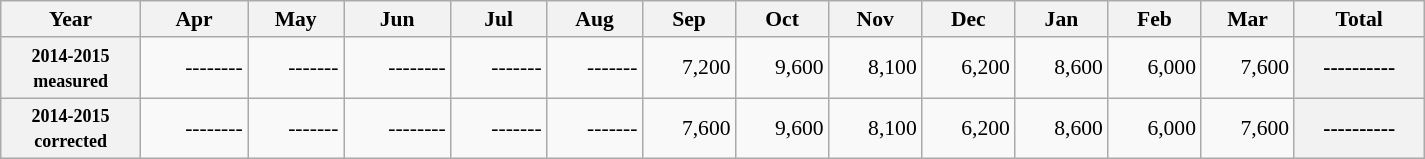<table class=wikitable style="text-align:right; font-size:0.9em; width:950px;">
<tr>
<th>Year</th>
<th>Apr</th>
<th>May</th>
<th>Jun</th>
<th>Jul</th>
<th>Aug</th>
<th>Sep</th>
<th>Oct</th>
<th>Nov</th>
<th>Dec</th>
<th>Jan</th>
<th>Feb</th>
<th>Mar</th>
<th>Total</th>
</tr>
<tr>
<th><small>2014-2015<br>measured</small></th>
<td>--------</td>
<td>-------</td>
<td>--------</td>
<td>-------</td>
<td>-------</td>
<td>7,200</td>
<td>9,600</td>
<td>8,100</td>
<td>6,200</td>
<td>8,600</td>
<td>6,000</td>
<td>7,600</td>
<th>----------</th>
</tr>
<tr>
<th><small>2014-2015<br>corrected</small></th>
<td>--------</td>
<td>-------</td>
<td>--------</td>
<td>-------</td>
<td>-------</td>
<td>7,600</td>
<td>9,600</td>
<td>8,100</td>
<td>6,200</td>
<td>8,600</td>
<td>6,000</td>
<td>7,600</td>
<th>----------</th>
</tr>
</table>
